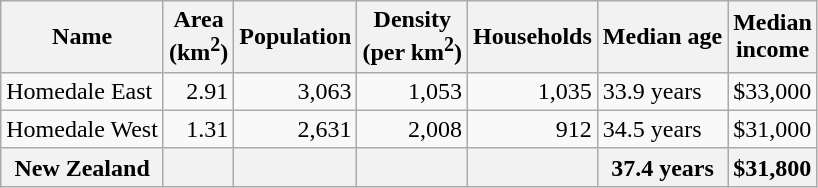<table class="wikitable">
<tr>
<th>Name</th>
<th>Area<br>(km<sup>2</sup>)</th>
<th>Population</th>
<th>Density<br>(per km<sup>2</sup>)</th>
<th>Households</th>
<th>Median age</th>
<th>Median<br>income</th>
</tr>
<tr>
<td>Homedale East</td>
<td style="text-align:right;">2.91</td>
<td style="text-align:right;">3,063</td>
<td style="text-align:right;">1,053</td>
<td style="text-align:right;">1,035</td>
<td>33.9 years</td>
<td>$33,000</td>
</tr>
<tr>
<td>Homedale West</td>
<td style="text-align:right;">1.31</td>
<td style="text-align:right;">2,631</td>
<td style="text-align:right;">2,008</td>
<td style="text-align:right;">912</td>
<td>34.5 years</td>
<td>$31,000</td>
</tr>
<tr>
<th>New Zealand</th>
<th></th>
<th></th>
<th></th>
<th></th>
<th>37.4 years</th>
<th style="text-align:left;">$31,800</th>
</tr>
</table>
